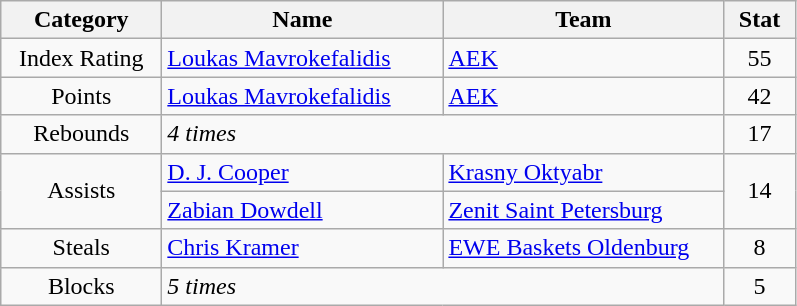<table class="wikitable sortable" style="text-align: center;">
<tr>
<th width=100>Category</th>
<th width=180>Name</th>
<th width=180>Team</th>
<th width=40>Stat</th>
</tr>
<tr>
<td>Index Rating</td>
<td align="left"> <a href='#'>Loukas Mavrokefalidis</a></td>
<td align="left"> <a href='#'>AEK</a></td>
<td>55</td>
</tr>
<tr>
<td>Points</td>
<td align="left"> <a href='#'>Loukas Mavrokefalidis</a></td>
<td align="left"> <a href='#'>AEK</a></td>
<td>42</td>
</tr>
<tr>
<td>Rebounds</td>
<td align="left" colspan="2"><em>4 times</em></td>
<td>17</td>
</tr>
<tr>
<td rowspan=2>Assists</td>
<td align="left"> <a href='#'>D. J. Cooper</a></td>
<td align="left"> <a href='#'>Krasny Oktyabr</a></td>
<td rowspan=2>14</td>
</tr>
<tr>
<td align="left"> <a href='#'>Zabian Dowdell</a></td>
<td align="left"> <a href='#'>Zenit Saint Petersburg</a></td>
</tr>
<tr>
<td>Steals</td>
<td align="left"> <a href='#'>Chris Kramer</a></td>
<td align="left"> <a href='#'>EWE Baskets Oldenburg</a></td>
<td>8</td>
</tr>
<tr>
<td>Blocks</td>
<td align="left" colspan="2"><em>5 times</em></td>
<td>5</td>
</tr>
</table>
